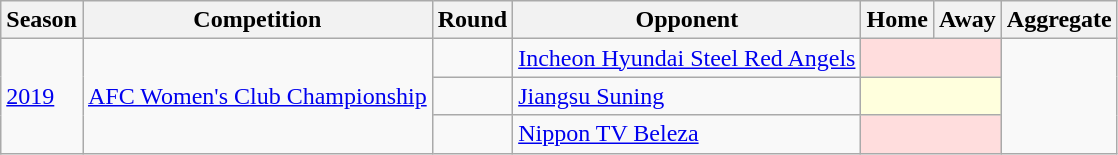<table class="wikitable">
<tr>
<th>Season</th>
<th>Competition</th>
<th>Round</th>
<th>Opponent</th>
<th>Home</th>
<th>Away</th>
<th>Aggregate</th>
</tr>
<tr>
<td rowspan="3"><a href='#'>2019</a></td>
<td rowspan="3"><a href='#'>AFC Women's Club Championship</a></td>
<td></td>
<td> <a href='#'>Incheon Hyundai Steel Red Angels</a></td>
<td colspan="2" style="background:#fdd;"></td>
<td rowspan="3"></td>
</tr>
<tr>
<td></td>
<td> <a href='#'>Jiangsu Suning</a></td>
<td colspan="2" style="background:#ffd;"></td>
</tr>
<tr>
<td></td>
<td> <a href='#'>Nippon TV Beleza</a></td>
<td colspan="2" style="background:#fdd;"></td>
</tr>
</table>
